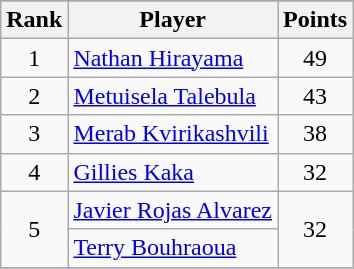<table class="wikitable sortable">
<tr>
</tr>
<tr>
<th>Rank</th>
<th>Player</th>
<th>Points</th>
</tr>
<tr>
<td align=center>1</td>
<td> <a href='#'>Nathan Hirayama</a></td>
<td align=center>49</td>
</tr>
<tr>
<td align=center>2</td>
<td> <a href='#'>Metuisela Talebula</a></td>
<td align=center>43</td>
</tr>
<tr>
<td align=center>3</td>
<td> <a href='#'>Merab Kvirikashvili</a></td>
<td align=center>38</td>
</tr>
<tr>
<td align=center>4</td>
<td> <a href='#'>Gillies Kaka</a></td>
<td align=center>32</td>
</tr>
<tr>
<td align=center rowspan=2>5</td>
<td> <a href='#'>Javier Rojas Alvarez</a></td>
<td align=center rowspan=2>32</td>
</tr>
<tr>
<td> <a href='#'>Terry Bouhraoua</a></td>
</tr>
<tr>
</tr>
</table>
